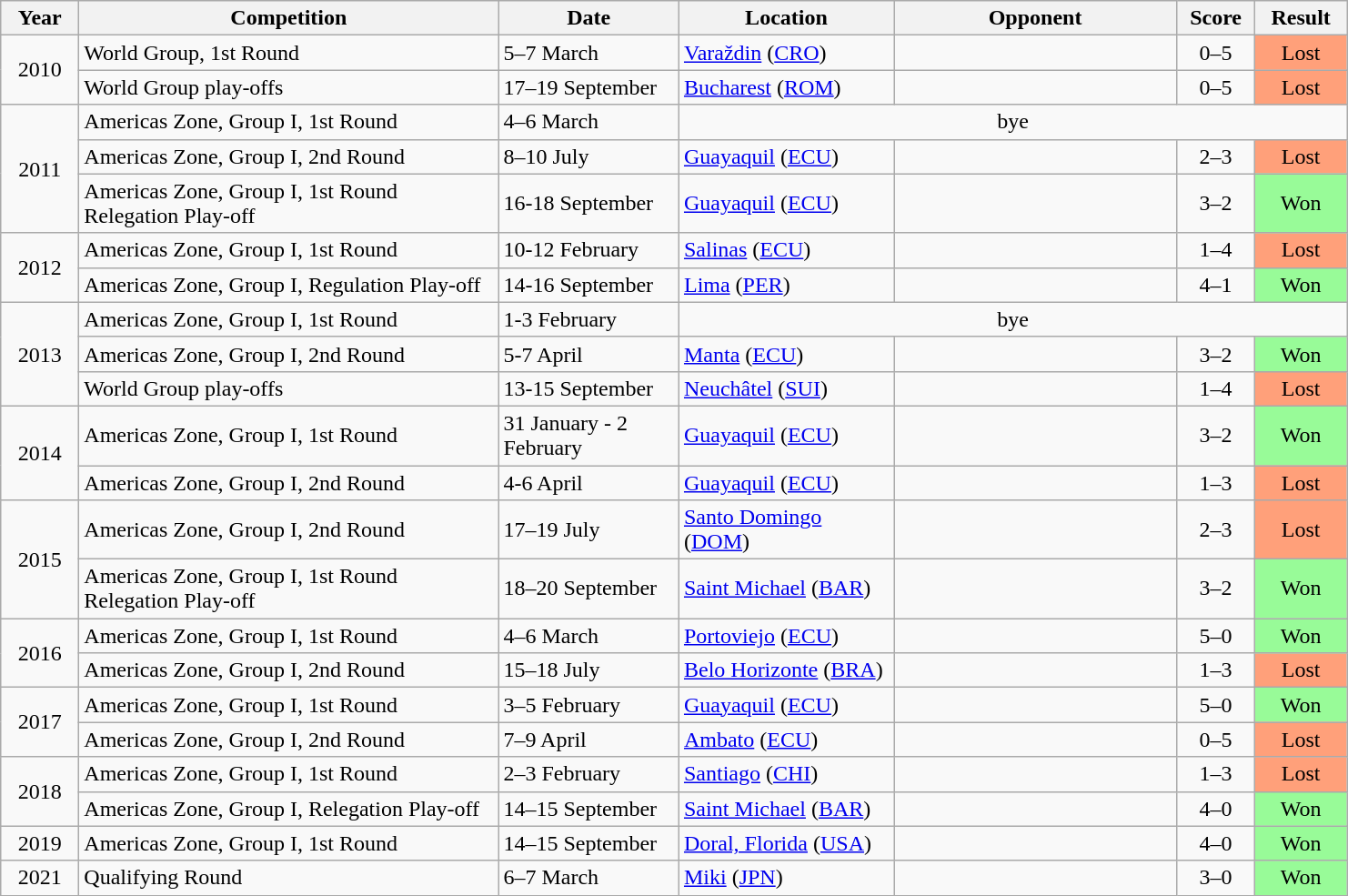<table class="wikitable">
<tr>
<th width="50">Year</th>
<th width="300">Competition</th>
<th width="125">Date</th>
<th width="150">Location</th>
<th width="200">Opponent</th>
<th width="50">Score</th>
<th width="60">Result</th>
</tr>
<tr>
<td align="center" rowspan="2">2010</td>
<td>World Group, 1st Round</td>
<td>5–7 March</td>
<td><a href='#'>Varaždin</a> (<a href='#'>CRO</a>)</td>
<td></td>
<td align="center">0–5</td>
<td align="center" bgcolor="FFA07A">Lost</td>
</tr>
<tr>
<td>World Group play-offs</td>
<td>17–19 September</td>
<td><a href='#'>Bucharest</a> (<a href='#'>ROM</a>)</td>
<td></td>
<td align="center">0–5</td>
<td align="center" bgcolor="FFA07A">Lost</td>
</tr>
<tr>
<td align="center" rowspan="3">2011</td>
<td>Americas Zone, Group I, 1st Round</td>
<td>4–6 March</td>
<td colspan="4" style="text-align:center;">bye</td>
</tr>
<tr>
<td>Americas Zone, Group I, 2nd Round</td>
<td>8–10 July</td>
<td><a href='#'>Guayaquil</a> (<a href='#'>ECU</a>)</td>
<td></td>
<td align="center">2–3</td>
<td align="center" bgcolor="FFA07A">Lost</td>
</tr>
<tr>
<td>Americas Zone, Group I, 1st Round Relegation Play-off</td>
<td>16-18 September</td>
<td><a href='#'>Guayaquil</a> (<a href='#'>ECU</a>)</td>
<td></td>
<td align="center">3–2</td>
<td align="center" bgcolor="98FB98">Won</td>
</tr>
<tr>
<td align="center" rowspan="2">2012</td>
<td>Americas Zone, Group I, 1st Round</td>
<td>10-12 February</td>
<td><a href='#'>Salinas</a> (<a href='#'>ECU</a>)</td>
<td></td>
<td align="center">1–4</td>
<td align="center" bgcolor="FFA07A">Lost</td>
</tr>
<tr>
<td>Americas Zone, Group I, Regulation Play-off</td>
<td>14-16 September</td>
<td><a href='#'>Lima</a> (<a href='#'>PER</a>)</td>
<td></td>
<td align="center">4–1</td>
<td align="center" bgcolor="98FB98">Won</td>
</tr>
<tr>
<td align="center" rowspan="3">2013</td>
<td>Americas Zone, Group I, 1st Round</td>
<td>1-3 February</td>
<td colspan="4" style="text-align:center;">bye</td>
</tr>
<tr>
<td>Americas Zone, Group I, 2nd Round</td>
<td>5-7 April</td>
<td><a href='#'>Manta</a> (<a href='#'>ECU</a>)</td>
<td></td>
<td align="center">3–2</td>
<td align="center" bgcolor="98FB98">Won</td>
</tr>
<tr>
<td>World Group play-offs</td>
<td>13-15 September</td>
<td><a href='#'>Neuchâtel</a> (<a href='#'>SUI</a>)</td>
<td></td>
<td align="center">1–4</td>
<td align="center" bgcolor="FFA07A">Lost</td>
</tr>
<tr>
<td align="center" rowspan="2">2014</td>
<td>Americas Zone, Group I, 1st Round</td>
<td>31 January - 2 February</td>
<td><a href='#'>Guayaquil</a> (<a href='#'>ECU</a>)</td>
<td></td>
<td align="center">3–2</td>
<td align="center" bgcolor="98FB98">Won</td>
</tr>
<tr>
<td>Americas Zone, Group I, 2nd Round</td>
<td>4-6 April</td>
<td><a href='#'>Guayaquil</a> (<a href='#'>ECU</a>)</td>
<td></td>
<td align="center">1–3</td>
<td align="center" bgcolor="FFA07A">Lost</td>
</tr>
<tr>
<td align="center" rowspan="2">2015</td>
<td>Americas Zone, Group I, 2nd Round</td>
<td>17–19 July</td>
<td><a href='#'>Santo Domingo</a> (<a href='#'>DOM</a>)</td>
<td></td>
<td align="center">2–3</td>
<td align="center" bgcolor="FFA07A">Lost</td>
</tr>
<tr>
<td>Americas Zone, Group I, 1st Round Relegation Play-off</td>
<td>18–20 September</td>
<td><a href='#'>Saint Michael</a> (<a href='#'>BAR</a>)</td>
<td></td>
<td align="center">3–2</td>
<td align="center" bgcolor="98FB98">Won</td>
</tr>
<tr>
<td align="center" rowspan="2">2016</td>
<td>Americas Zone, Group I, 1st Round</td>
<td>4–6 March</td>
<td><a href='#'>Portoviejo</a> (<a href='#'>ECU</a>)</td>
<td></td>
<td align="center">5–0</td>
<td align="center" bgcolor="98FB98">Won</td>
</tr>
<tr>
<td>Americas Zone, Group I, 2nd Round</td>
<td>15–18 July</td>
<td><a href='#'>Belo Horizonte</a> (<a href='#'>BRA</a>)</td>
<td></td>
<td align="center">1–3</td>
<td align="center" bgcolor="FFA07A">Lost</td>
</tr>
<tr>
<td align="center" rowspan="2">2017</td>
<td>Americas Zone, Group I, 1st Round</td>
<td>3–5 February</td>
<td><a href='#'>Guayaquil</a> (<a href='#'>ECU</a>)</td>
<td></td>
<td align="center">5–0</td>
<td align="center" bgcolor="98FB98">Won</td>
</tr>
<tr>
<td>Americas Zone, Group I, 2nd Round</td>
<td>7–9 April</td>
<td><a href='#'>Ambato</a> (<a href='#'>ECU</a>)</td>
<td></td>
<td align="center">0–5</td>
<td align="center" bgcolor="FFA07A">Lost</td>
</tr>
<tr>
<td align="center" rowspan="2">2018</td>
<td>Americas Zone, Group I, 1st Round</td>
<td>2–3 February</td>
<td><a href='#'>Santiago</a> (<a href='#'>CHI</a>)</td>
<td></td>
<td align="center">1–3</td>
<td align="center" bgcolor="FFA07A">Lost</td>
</tr>
<tr>
<td>Americas Zone, Group I, Relegation Play-off</td>
<td>14–15 September</td>
<td><a href='#'>Saint Michael</a> (<a href='#'>BAR</a>)</td>
<td></td>
<td align="center">4–0</td>
<td align="center" bgcolor="98FB98">Won</td>
</tr>
<tr>
<td align="center">2019</td>
<td>Americas Zone, Group I, 1st Round</td>
<td>14–15 September</td>
<td><a href='#'>Doral, Florida</a> (<a href='#'>USA</a>)</td>
<td></td>
<td align="center">4–0</td>
<td align="center" bgcolor="98FB98">Won</td>
</tr>
<tr>
<td align="center">2021</td>
<td>Qualifying Round</td>
<td>6–7 March</td>
<td><a href='#'>Miki</a> (<a href='#'>JPN</a>)</td>
<td></td>
<td align="center">3–0</td>
<td align="center" bgcolor="98FB98">Won</td>
</tr>
</table>
